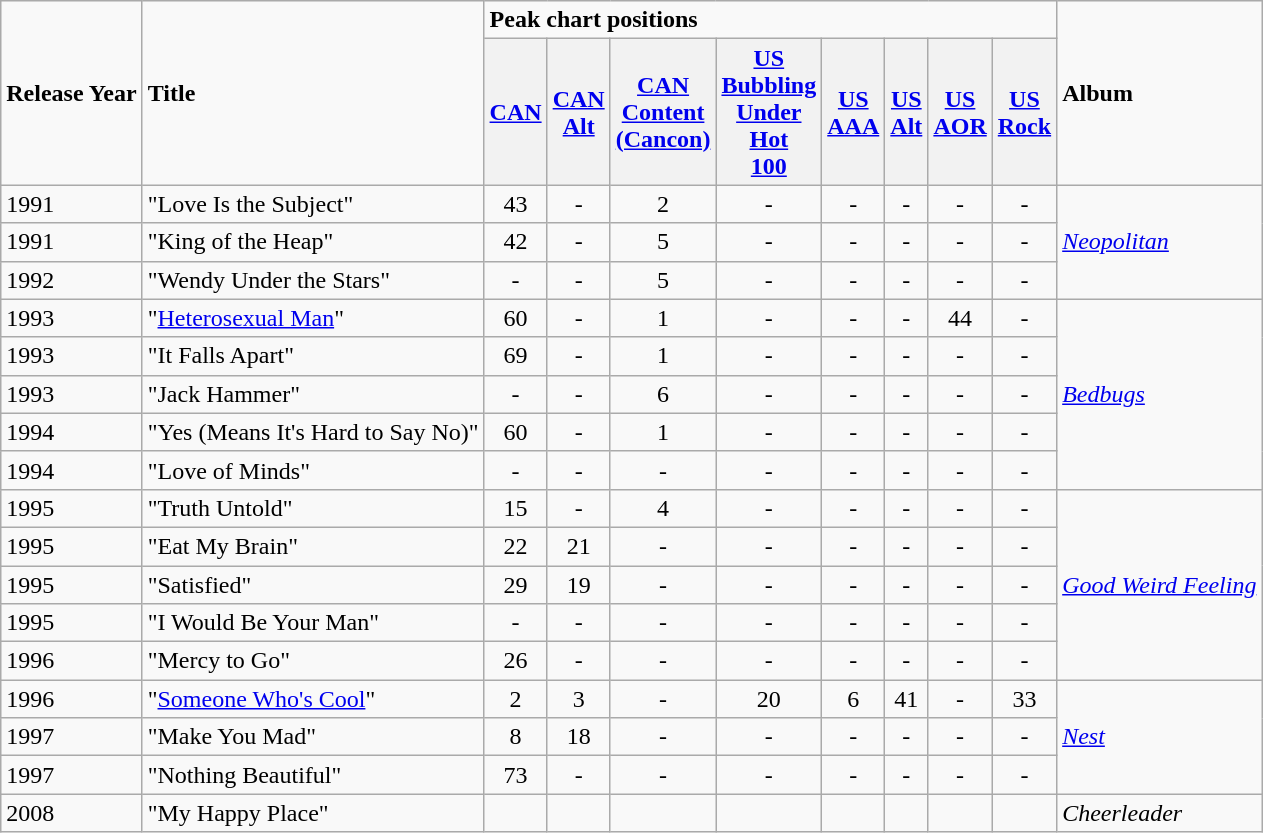<table class="wikitable">
<tr>
<td rowspan="2"><strong>Release Year</strong></td>
<td rowspan="2"><strong>Title</strong></td>
<td colspan="8"><strong>Peak chart positions</strong></td>
<td rowspan="2"><strong>Album</strong></td>
</tr>
<tr>
<th align="center"><a href='#'>CAN</a><br></th>
<th align="center"><a href='#'>CAN<br>Alt</a><br></th>
<th align="center"><a href='#'>CAN<br>Content<br>(Cancon)</a><br></th>
<th align="center"><a href='#'>US<br>Bubbling<br>Under<br>Hot<br>100</a><br></th>
<th align="center"><a href='#'>US<br>AAA</a><br></th>
<th align="center"><a href='#'>US<br>Alt</a><br></th>
<th align="center"><a href='#'>US<br>AOR</a><br></th>
<th align="center"><a href='#'>US<br>Rock</a><br></th>
</tr>
<tr>
<td>1991</td>
<td>"Love Is the Subject"</td>
<td align="center">43</td>
<td align="center">-</td>
<td align="center">2</td>
<td align="center">-</td>
<td align="center">-</td>
<td align="center">-</td>
<td align="center">-</td>
<td align="center">-</td>
<td rowspan="3"><em><a href='#'>Neopolitan</a></em></td>
</tr>
<tr>
<td>1991</td>
<td>"King of the Heap"</td>
<td align="center">42</td>
<td align="center">-</td>
<td align="center">5</td>
<td align="center">-</td>
<td align="center">-</td>
<td align="center">-</td>
<td align="center">-</td>
<td align="center">-</td>
</tr>
<tr>
<td>1992</td>
<td>"Wendy Under the Stars"</td>
<td align="center">-</td>
<td align="center">-</td>
<td align="center">5</td>
<td align="center">-</td>
<td align="center">-</td>
<td align="center">-</td>
<td align="center">-</td>
<td align="center">-</td>
</tr>
<tr>
<td>1993</td>
<td>"<a href='#'>Heterosexual Man</a>"</td>
<td align="center">60</td>
<td align="center">-</td>
<td align="center">1</td>
<td align="center">-</td>
<td align="center">-</td>
<td align="center">-</td>
<td align="center">44</td>
<td align="center">-</td>
<td rowspan="5"><em><a href='#'>Bedbugs</a></em></td>
</tr>
<tr>
<td>1993</td>
<td>"It Falls Apart"</td>
<td align="center">69</td>
<td align="center">-</td>
<td align="center">1</td>
<td align="center">-</td>
<td align="center">-</td>
<td align="center">-</td>
<td align="center">-</td>
<td align="center">-</td>
</tr>
<tr>
<td>1993</td>
<td>"Jack Hammer"</td>
<td align="center">-</td>
<td align="center">-</td>
<td align="center">6</td>
<td align="center">-</td>
<td align="center">-</td>
<td align="center">-</td>
<td align="center">-</td>
<td align="center">-</td>
</tr>
<tr>
<td>1994</td>
<td>"Yes (Means It's Hard to Say No)"</td>
<td align="center">60</td>
<td align="center">-</td>
<td align="center">1</td>
<td align="center">-</td>
<td align="center">-</td>
<td align="center">-</td>
<td align="center">-</td>
<td align="center">-</td>
</tr>
<tr>
<td>1994</td>
<td>"Love of Minds"</td>
<td align="center">-</td>
<td align="center">-</td>
<td align="center">-</td>
<td align="center">-</td>
<td align="center">-</td>
<td align="center">-</td>
<td align="center">-</td>
<td align="center">-</td>
</tr>
<tr>
<td>1995</td>
<td>"Truth Untold"</td>
<td align="center">15</td>
<td align="center">-</td>
<td align="center">4</td>
<td align="center">-</td>
<td align="center">-</td>
<td align="center">-</td>
<td align="center">-</td>
<td align="center">-</td>
<td rowspan="5"><em><a href='#'>Good Weird Feeling</a></em></td>
</tr>
<tr>
<td>1995</td>
<td>"Eat My Brain"</td>
<td align="center">22</td>
<td align="center">21</td>
<td align="center">-</td>
<td align="center">-</td>
<td align="center">-</td>
<td align="center">-</td>
<td align="center">-</td>
<td align="center">-</td>
</tr>
<tr>
<td>1995</td>
<td>"Satisfied"</td>
<td align="center">29</td>
<td align="center">19</td>
<td align="center">-</td>
<td align="center">-</td>
<td align="center">-</td>
<td align="center">-</td>
<td align="center">-</td>
<td align="center">-</td>
</tr>
<tr>
<td>1995</td>
<td>"I Would Be Your Man"</td>
<td align="center">-</td>
<td align="center">-</td>
<td align="center">-</td>
<td align="center">-</td>
<td align="center">-</td>
<td align="center">-</td>
<td align="center">-</td>
<td align="center">-</td>
</tr>
<tr>
<td>1996</td>
<td>"Mercy to Go"</td>
<td align="center">26</td>
<td align="center">-</td>
<td align="center">-</td>
<td align="center">-</td>
<td align="center">-</td>
<td align="center">-</td>
<td align="center">-</td>
<td align="center">-</td>
</tr>
<tr>
<td>1996</td>
<td>"<a href='#'>Someone Who's Cool</a>"</td>
<td align="center">2</td>
<td align="center">3</td>
<td align="center">-</td>
<td align="center">20</td>
<td align="center">6</td>
<td align="center">41</td>
<td align="center">-</td>
<td align="center">33</td>
<td rowspan="3"><em><a href='#'>Nest</a></em></td>
</tr>
<tr>
<td>1997</td>
<td>"Make You Mad"</td>
<td align="center">8</td>
<td align="center">18</td>
<td align="center">-</td>
<td align="center">-</td>
<td align="center">-</td>
<td align="center">-</td>
<td align="center">-</td>
<td align="center">-</td>
</tr>
<tr>
<td>1997</td>
<td>"Nothing Beautiful"</td>
<td align="center">73</td>
<td align="center">-</td>
<td align="center">-</td>
<td align="center">-</td>
<td align="center">-</td>
<td align="center">-</td>
<td align="center">-</td>
<td align="center">-</td>
</tr>
<tr>
<td>2008</td>
<td>"My Happy Place"</td>
<td></td>
<td></td>
<td></td>
<td></td>
<td></td>
<td></td>
<td></td>
<td></td>
<td><em>Cheerleader</em></td>
</tr>
</table>
